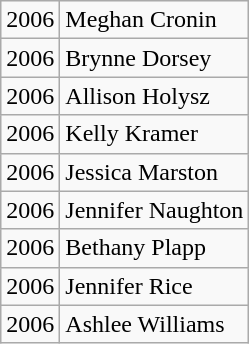<table class="wikitable">
<tr>
<td>2006</td>
<td>Meghan Cronin</td>
</tr>
<tr>
<td>2006</td>
<td>Brynne Dorsey</td>
</tr>
<tr>
<td>2006</td>
<td>Allison Holysz</td>
</tr>
<tr>
<td>2006</td>
<td>Kelly Kramer</td>
</tr>
<tr>
<td>2006</td>
<td>Jessica Marston</td>
</tr>
<tr>
<td>2006</td>
<td>Jennifer Naughton</td>
</tr>
<tr>
<td>2006</td>
<td>Bethany Plapp</td>
</tr>
<tr>
<td>2006</td>
<td>Jennifer Rice</td>
</tr>
<tr>
<td>2006</td>
<td>Ashlee Williams</td>
</tr>
</table>
